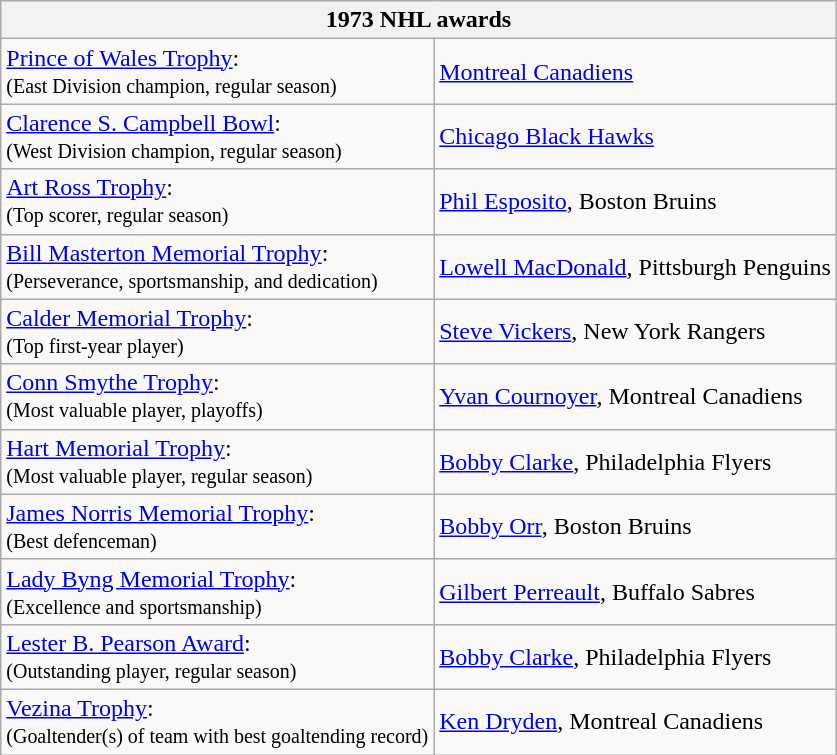<table class="wikitable">
<tr>
<th bgcolor="#DDDDDD" colspan="2">1973 NHL awards</th>
</tr>
<tr>
<td><a href='#'>Prince of Wales Trophy</a>:<br><small>(East Division champion, regular season)</small></td>
<td><a href='#'>Montreal Canadiens</a></td>
</tr>
<tr>
<td><a href='#'>Clarence S. Campbell Bowl</a>:<br><small>(West Division champion, regular season)</small></td>
<td><a href='#'>Chicago Black Hawks</a></td>
</tr>
<tr>
<td><a href='#'>Art Ross Trophy</a>:<br><small>(Top scorer, regular season)</small></td>
<td><a href='#'>Phil Esposito</a>, Boston Bruins</td>
</tr>
<tr>
<td><a href='#'>Bill Masterton Memorial Trophy</a>:<br><small>(Perseverance, sportsmanship, and dedication)</small></td>
<td><a href='#'>Lowell MacDonald</a>, Pittsburgh Penguins</td>
</tr>
<tr>
<td><a href='#'>Calder Memorial Trophy</a>:<br><small>(Top first-year player)</small></td>
<td><a href='#'>Steve Vickers</a>, New York Rangers</td>
</tr>
<tr>
<td><a href='#'>Conn Smythe Trophy</a>:<br><small>(Most valuable player, playoffs)</small></td>
<td><a href='#'>Yvan Cournoyer</a>, Montreal Canadiens</td>
</tr>
<tr>
<td><a href='#'>Hart Memorial Trophy</a>:<br><small>(Most valuable player, regular season)</small></td>
<td><a href='#'>Bobby Clarke</a>, Philadelphia Flyers</td>
</tr>
<tr>
<td><a href='#'>James Norris Memorial Trophy</a>:<br><small>(Best defenceman)</small></td>
<td><a href='#'>Bobby Orr</a>, Boston Bruins</td>
</tr>
<tr>
<td><a href='#'>Lady Byng Memorial Trophy</a>:<br><small>(Excellence and sportsmanship)</small></td>
<td><a href='#'>Gilbert Perreault</a>, Buffalo Sabres</td>
</tr>
<tr>
<td><a href='#'>Lester B. Pearson Award</a>:<br><small>(Outstanding player, regular season)</small></td>
<td><a href='#'>Bobby Clarke</a>, Philadelphia Flyers</td>
</tr>
<tr>
<td><a href='#'>Vezina Trophy</a>:<br><small>(Goaltender(s) of team with best goaltending record)</small></td>
<td><a href='#'>Ken Dryden</a>, Montreal Canadiens</td>
</tr>
</table>
